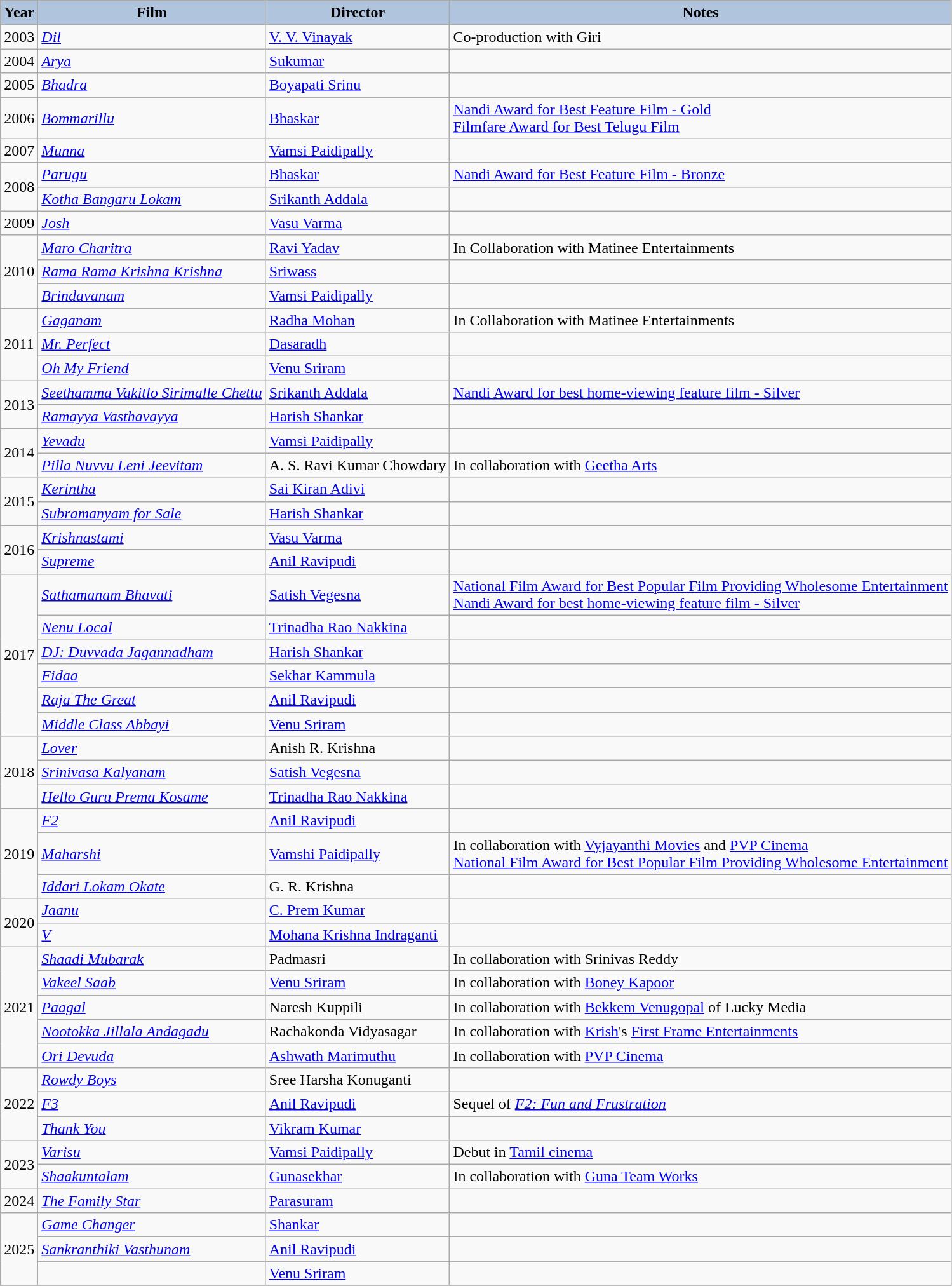<table class="wikitable sortable">
<tr style="text-align:center;">
<th style="text-align:center; background:#b0c4de;">Year</th>
<th style="text-align:center; background:#b0c4de;">Film</th>
<th style="text-align:center; background:#b0c4de;">Director</th>
<th style="text-align:center; background:#b0c4de;">Notes</th>
</tr>
<tr>
<td>2003</td>
<td><em><a href='#'>Dil</a></em></td>
<td><a href='#'>V. V. Vinayak</a></td>
<td>Co-production with Giri</td>
</tr>
<tr>
<td>2004</td>
<td><em><a href='#'>Arya</a></em></td>
<td><a href='#'>Sukumar</a></td>
<td></td>
</tr>
<tr>
<td>2005</td>
<td><em><a href='#'>Bhadra</a></em></td>
<td><a href='#'>Boyapati Srinu</a></td>
<td></td>
</tr>
<tr>
<td>2006</td>
<td><em><a href='#'>Bommarillu</a></em></td>
<td><a href='#'>Bhaskar</a></td>
<td><a href='#'>Nandi Award for Best Feature Film - Gold</a> <br><a href='#'>Filmfare Award for Best Telugu Film</a></td>
</tr>
<tr>
<td>2007</td>
<td><em><a href='#'>Munna</a></em></td>
<td><a href='#'>Vamsi Paidipally</a></td>
<td></td>
</tr>
<tr>
<td rowspan="2">2008</td>
<td><em><a href='#'>Parugu</a></em></td>
<td><a href='#'>Bhaskar</a></td>
<td><a href='#'>Nandi Award for Best Feature Film - Bronze</a></td>
</tr>
<tr>
<td><em><a href='#'>Kotha Bangaru Lokam</a></em></td>
<td><a href='#'>Srikanth Addala</a></td>
<td></td>
</tr>
<tr>
<td>2009</td>
<td><em><a href='#'>Josh</a></em></td>
<td><a href='#'>Vasu Varma</a></td>
<td></td>
</tr>
<tr>
<td rowspan="3">2010</td>
<td><em><a href='#'>Maro Charitra</a></em></td>
<td><a href='#'>Ravi Yadav</a></td>
<td>In Collaboration with Matinee Entertainments</td>
</tr>
<tr>
<td><em><a href='#'>Rama Rama Krishna Krishna</a></em></td>
<td><a href='#'>Sriwass</a></td>
<td></td>
</tr>
<tr>
<td><em><a href='#'>Brindavanam</a></em></td>
<td><a href='#'>Vamsi Paidipally</a></td>
<td></td>
</tr>
<tr>
<td rowspan="3">2011</td>
<td><em><a href='#'>Gaganam</a></em></td>
<td><a href='#'>Radha Mohan</a></td>
<td>In Collaboration with Matinee Entertainments</td>
</tr>
<tr>
<td><em><a href='#'>Mr. Perfect</a></em></td>
<td><a href='#'>Dasaradh</a></td>
<td></td>
</tr>
<tr>
<td><em><a href='#'>Oh My Friend</a></em></td>
<td><a href='#'>Venu Sriram</a></td>
<td></td>
</tr>
<tr>
<td rowspan="2">2013</td>
<td><em><a href='#'>Seethamma Vakitlo Sirimalle Chettu</a></em></td>
<td><a href='#'>Srikanth Addala</a></td>
<td><a href='#'>Nandi Award for best home-viewing feature film - Silver</a></td>
</tr>
<tr>
<td><em><a href='#'>Ramayya Vasthavayya</a></em></td>
<td><a href='#'>Harish Shankar</a></td>
<td></td>
</tr>
<tr>
<td rowspan="2">2014</td>
<td><em><a href='#'>Yevadu</a></em></td>
<td><a href='#'>Vamsi Paidipally</a></td>
<td></td>
</tr>
<tr>
<td><em><a href='#'>Pilla Nuvvu Leni Jeevitam</a></em></td>
<td>A. S. Ravi Kumar Chowdary</td>
<td>In collaboration with <a href='#'>Geetha Arts</a></td>
</tr>
<tr>
<td rowspan="2">2015</td>
<td><em><a href='#'>Kerintha</a></em></td>
<td><a href='#'>Sai Kiran Adivi</a></td>
<td></td>
</tr>
<tr>
<td><em><a href='#'>Subramanyam for Sale</a></em></td>
<td><a href='#'>Harish Shankar</a></td>
<td></td>
</tr>
<tr>
<td rowspan="2">2016</td>
<td><em><a href='#'>Krishnastami</a></em></td>
<td><a href='#'>Vasu Varma</a></td>
<td></td>
</tr>
<tr>
<td><em><a href='#'>Supreme</a></em></td>
<td><a href='#'>Anil Ravipudi</a></td>
<td></td>
</tr>
<tr>
<td rowspan="6">2017</td>
<td><em><a href='#'>Sathamanam Bhavati</a></em></td>
<td><a href='#'>Satish Vegesna</a></td>
<td><a href='#'>National Film Award for Best Popular Film Providing Wholesome Entertainment</a><br><a href='#'>Nandi Award for best home-viewing feature film - Silver</a></td>
</tr>
<tr>
<td><em><a href='#'>Nenu Local</a></em></td>
<td><a href='#'>Trinadha Rao Nakkina</a></td>
<td></td>
</tr>
<tr>
<td><em><a href='#'>DJ: Duvvada Jagannadham</a></em></td>
<td><a href='#'>Harish Shankar</a></td>
<td></td>
</tr>
<tr>
<td><em><a href='#'>Fidaa</a></em></td>
<td><a href='#'>Sekhar Kammula</a></td>
<td></td>
</tr>
<tr>
<td><em><a href='#'>Raja The Great</a></em></td>
<td><a href='#'>Anil Ravipudi</a></td>
<td></td>
</tr>
<tr>
<td><em><a href='#'>Middle Class Abbayi</a></em></td>
<td><a href='#'>Venu Sriram</a></td>
<td></td>
</tr>
<tr>
<td rowspan="3">2018</td>
<td><em><a href='#'>Lover</a></em></td>
<td>Anish R. Krishna</td>
<td></td>
</tr>
<tr>
<td><em><a href='#'>Srinivasa Kalyanam</a></em></td>
<td><a href='#'>Satish Vegesna</a></td>
<td></td>
</tr>
<tr>
<td><em><a href='#'>Hello Guru Prema Kosame</a></em></td>
<td><a href='#'>Trinadha Rao Nakkina</a></td>
<td></td>
</tr>
<tr>
<td rowspan="3">2019</td>
<td><em><a href='#'>F2</a></em></td>
<td><a href='#'>Anil Ravipudi</a></td>
<td></td>
</tr>
<tr>
<td><em><a href='#'>Maharshi</a></em></td>
<td><a href='#'>Vamshi Paidipally</a></td>
<td>In collaboration with <a href='#'>Vyjayanthi Movies</a> and <a href='#'>PVP Cinema</a><br><a href='#'>National Film Award for Best Popular Film Providing Wholesome Entertainment</a></td>
</tr>
<tr>
<td><em><a href='#'>Iddari Lokam Okate</a></em></td>
<td>G. R. Krishna</td>
<td></td>
</tr>
<tr>
<td rowspan="2">2020</td>
<td><em><a href='#'>Jaanu</a></em></td>
<td><a href='#'>C. Prem Kumar</a></td>
<td></td>
</tr>
<tr>
<td><em><a href='#'>V</a></em></td>
<td><a href='#'>Mohana Krishna Indraganti</a></td>
<td></td>
</tr>
<tr>
<td rowspan="5">2021</td>
<td><em><a href='#'>Shaadi Mubarak</a></em></td>
<td>Padmasri</td>
<td>In collaboration with Srinivas Reddy</td>
</tr>
<tr>
<td><em><a href='#'>Vakeel Saab</a></em></td>
<td><a href='#'>Venu Sriram</a></td>
<td>In collaboration with <a href='#'>Boney Kapoor</a></td>
</tr>
<tr>
<td><em><a href='#'>Paagal</a></em></td>
<td>Naresh Kuppili</td>
<td>In collaboration with <a href='#'>Bekkem Venugopal</a> of Lucky Media</td>
</tr>
<tr>
<td><em><a href='#'>Nootokka Jillala Andagadu</a></em></td>
<td>Rachakonda Vidyasagar</td>
<td>In collaboration with <a href='#'>Krish</a>'s <a href='#'>First Frame Entertainments</a></td>
</tr>
<tr>
<td><em><a href='#'>Ori Devuda</a></em></td>
<td><a href='#'>Ashwath Marimuthu</a></td>
<td>In collaboration with <a href='#'>PVP Cinema</a></td>
</tr>
<tr>
<td rowspan="3">2022</td>
<td><em><a href='#'>Rowdy Boys</a></em></td>
<td>Sree Harsha Konuganti</td>
<td></td>
</tr>
<tr>
<td><em><a href='#'>F3</a></em></td>
<td><a href='#'>Anil Ravipudi</a></td>
<td>Sequel of <em><a href='#'>F2: Fun and Frustration</a></em></td>
</tr>
<tr>
<td><em><a href='#'>Thank You</a></em></td>
<td><a href='#'>Vikram Kumar</a></td>
<td></td>
</tr>
<tr>
<td rowspan="2">2023</td>
<td><em><a href='#'>Varisu</a></em></td>
<td><a href='#'>Vamsi Paidipally</a></td>
<td>Debut in <a href='#'>Tamil cinema</a></td>
</tr>
<tr>
<td><em><a href='#'>Shaakuntalam</a></em></td>
<td><a href='#'>Gunasekhar</a></td>
<td>In collaboration with <a href='#'>Guna Team Works</a></td>
</tr>
<tr>
<td>2024</td>
<td><em><a href='#'>The Family Star</a></em></td>
<td><a href='#'>Parasuram</a></td>
<td></td>
</tr>
<tr>
<td rowspan="3">2025</td>
<td><em><a href='#'>Game Changer</a></em></td>
<td><a href='#'>Shankar</a></td>
<td></td>
</tr>
<tr>
<td><em><a href='#'>Sankranthiki Vasthunam</a></em></td>
<td><a href='#'>Anil Ravipudi</a></td>
<td></td>
</tr>
<tr>
<td></td>
<td><a href='#'>Venu Sriram</a></td>
<td></td>
</tr>
<tr>
</tr>
</table>
